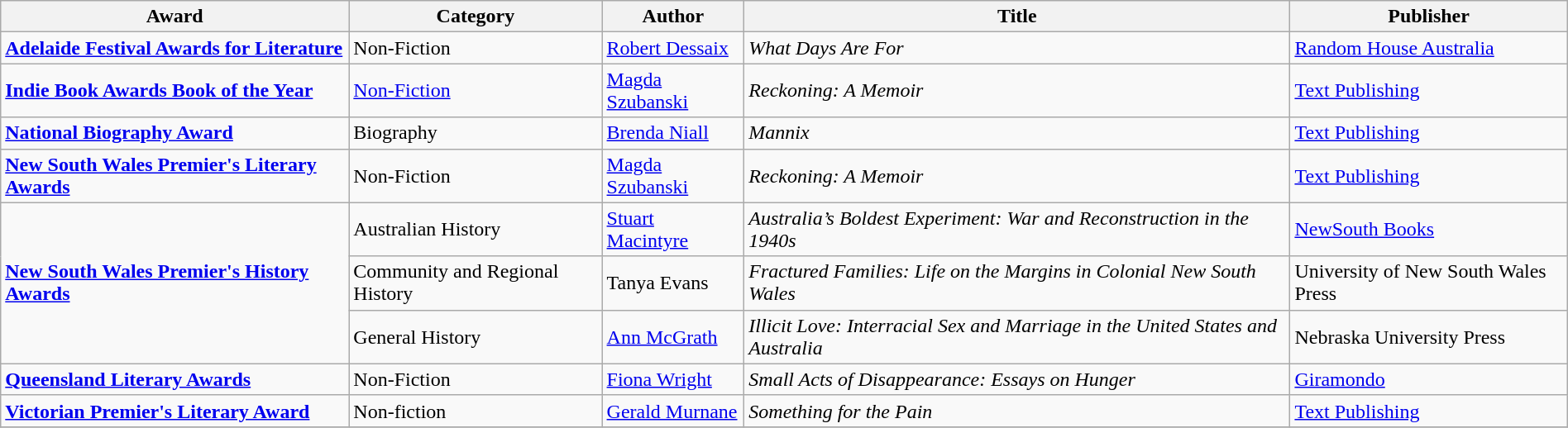<table class="wikitable" width=100%>
<tr>
<th>Award</th>
<th>Category</th>
<th>Author</th>
<th>Title</th>
<th>Publisher</th>
</tr>
<tr>
<td><strong><a href='#'>Adelaide Festival Awards for Literature</a></strong></td>
<td>Non-Fiction</td>
<td><a href='#'>Robert Dessaix</a></td>
<td><em>What Days Are For</em></td>
<td><a href='#'>Random House Australia</a></td>
</tr>
<tr>
<td><strong><a href='#'>Indie Book Awards Book of the Year</a></strong></td>
<td><a href='#'>Non-Fiction</a></td>
<td><a href='#'>Magda Szubanski</a></td>
<td><em>Reckoning: A Memoir</em></td>
<td><a href='#'>Text Publishing</a></td>
</tr>
<tr>
<td><strong><a href='#'>National Biography Award</a></strong></td>
<td>Biography</td>
<td><a href='#'>Brenda Niall</a></td>
<td><em>Mannix</em></td>
<td><a href='#'>Text Publishing</a></td>
</tr>
<tr>
<td><strong><a href='#'>New South Wales Premier's Literary Awards</a></strong></td>
<td>Non-Fiction</td>
<td><a href='#'>Magda Szubanski</a></td>
<td><em>Reckoning: A Memoir</em></td>
<td><a href='#'>Text Publishing</a></td>
</tr>
<tr>
<td rowspan=3><strong><a href='#'>New South Wales Premier's History Awards</a></strong></td>
<td>Australian History</td>
<td><a href='#'>Stuart Macintyre</a></td>
<td><em>Australia’s Boldest Experiment: War and Reconstruction in the 1940s</em></td>
<td><a href='#'>NewSouth Books</a></td>
</tr>
<tr>
<td>Community and Regional History</td>
<td>Tanya Evans</td>
<td><em>Fractured Families: Life on the Margins in Colonial New South Wales</em></td>
<td>University of New South Wales Press</td>
</tr>
<tr>
<td>General History</td>
<td><a href='#'>Ann McGrath</a></td>
<td><em>Illicit Love: Interracial Sex and Marriage in the United States and Australia</em></td>
<td>Nebraska University Press</td>
</tr>
<tr>
<td><strong><a href='#'>Queensland Literary Awards</a></strong></td>
<td>Non-Fiction</td>
<td><a href='#'>Fiona Wright</a></td>
<td><em>Small Acts of Disappearance: Essays on Hunger</em></td>
<td><a href='#'>Giramondo</a></td>
</tr>
<tr>
<td><strong><a href='#'>Victorian Premier's Literary Award</a></strong></td>
<td>Non-fiction</td>
<td><a href='#'>Gerald Murnane</a></td>
<td><em>Something for the Pain</em></td>
<td><a href='#'>Text Publishing</a></td>
</tr>
<tr>
</tr>
</table>
